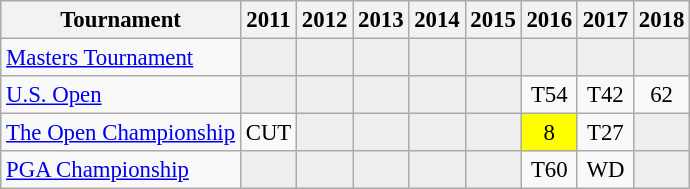<table class="wikitable" style="font-size:95%;text-align:center;">
<tr>
<th>Tournament</th>
<th>2011</th>
<th>2012</th>
<th>2013</th>
<th>2014</th>
<th>2015</th>
<th>2016</th>
<th>2017</th>
<th>2018</th>
</tr>
<tr>
<td align=left><a href='#'>Masters Tournament</a></td>
<td style="background:#eeeeee;"></td>
<td style="background:#eeeeee;"></td>
<td style="background:#eeeeee;"></td>
<td style="background:#eeeeee;"></td>
<td style="background:#eeeeee;"></td>
<td style="background:#eeeeee;"></td>
<td style="background:#eeeeee;"></td>
<td style="background:#eeeeee;"></td>
</tr>
<tr>
<td align=left><a href='#'>U.S. Open</a></td>
<td style="background:#eeeeee;"></td>
<td style="background:#eeeeee;"></td>
<td style="background:#eeeeee;"></td>
<td style="background:#eeeeee;"></td>
<td style="background:#eeeeee;"></td>
<td>T54</td>
<td>T42</td>
<td>62</td>
</tr>
<tr>
<td align=left><a href='#'>The Open Championship</a></td>
<td>CUT</td>
<td style="background:#eeeeee;"></td>
<td style="background:#eeeeee;"></td>
<td style="background:#eeeeee;"></td>
<td style="background:#eeeeee;"></td>
<td style="background:yellow;">8</td>
<td>T27</td>
<td style="background:#eeeeee;"></td>
</tr>
<tr>
<td align=left><a href='#'>PGA Championship</a></td>
<td style="background:#eeeeee;"></td>
<td style="background:#eeeeee;"></td>
<td style="background:#eeeeee;"></td>
<td style="background:#eeeeee;"></td>
<td style="background:#eeeeee;"></td>
<td>T60</td>
<td>WD</td>
<td style="background:#eeeeee;"></td>
</tr>
</table>
